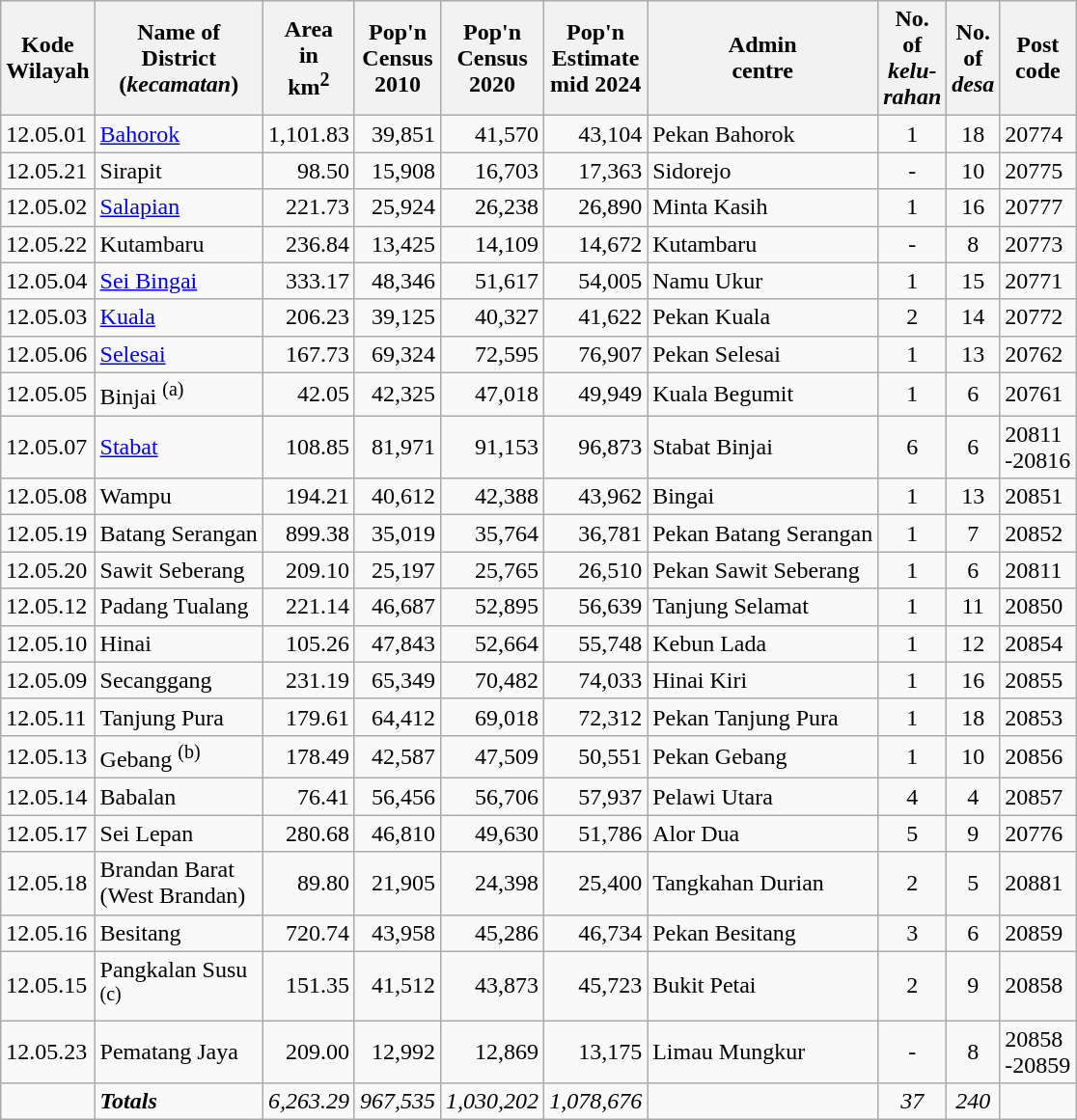<table class="sortable wikitable">
<tr>
<th>Kode <br>Wilayah</th>
<th>Name of<br>District<br>(<em>kecamatan</em>)</th>
<th>Area <br> in<br>km<sup>2</sup></th>
<th>Pop'n<br>Census<br>2010</th>
<th>Pop'n<br>Census<br>2020</th>
<th>Pop'n<br>Estimate<br>mid 2024</th>
<th>Admin <br> centre</th>
<th>No.<br>of<br><em>kelu-<br>rahan</em></th>
<th>No.<br>of<br><em>desa</em></th>
<th>Post<br>code</th>
</tr>
<tr>
<td>12.05.01</td>
<td><a href='#'>Bahorok</a></td>
<td align="right">1,101.83</td>
<td align="right">39,851</td>
<td align="right">41,570</td>
<td align="right">43,104</td>
<td>Pekan Bahorok</td>
<td align="center">1</td>
<td align="center">18</td>
<td>20774</td>
</tr>
<tr>
<td>12.05.21</td>
<td>Sirapit</td>
<td align="right">98.50</td>
<td align="right">15,908</td>
<td align="right">16,703</td>
<td align="right">17,363</td>
<td>Sidorejo</td>
<td align="center">-</td>
<td align="center">10</td>
<td>20775</td>
</tr>
<tr>
<td>12.05.02</td>
<td><a href='#'>Salapian</a></td>
<td align="right">221.73</td>
<td align="right">25,924</td>
<td align="right">26,238</td>
<td align="right">26,890</td>
<td>Minta Kasih</td>
<td align="center">1</td>
<td align="center">16</td>
<td>20777</td>
</tr>
<tr>
<td>12.05.22</td>
<td>Kutambaru</td>
<td align="right">236.84</td>
<td align="right">13,425</td>
<td align="right">14,109</td>
<td align="right">14,672</td>
<td>Kutambaru</td>
<td align="center">-</td>
<td align="center">8</td>
<td>20773</td>
</tr>
<tr>
<td>12.05.04</td>
<td><a href='#'>Sei Bingai</a></td>
<td align="right">333.17</td>
<td align="right">48,346</td>
<td align="right">51,617</td>
<td align="right">54,005</td>
<td>Namu Ukur</td>
<td align="center">1</td>
<td align="center">15</td>
<td>20771</td>
</tr>
<tr>
<td>12.05.03</td>
<td><a href='#'>Kuala</a></td>
<td align="right">206.23</td>
<td align="right">39,125</td>
<td align="right">40,327</td>
<td align="right">41,622</td>
<td>Pekan Kuala</td>
<td align="center">2</td>
<td align="center">14</td>
<td>20772</td>
</tr>
<tr>
<td>12.05.06</td>
<td><a href='#'>Selesai</a></td>
<td align="right">167.73</td>
<td align="right">69,324</td>
<td align="right">72,595</td>
<td align="right">76,907</td>
<td>Pekan Selesai</td>
<td align="center">1</td>
<td align="center">13</td>
<td>20762</td>
</tr>
<tr>
<td>12.05.05</td>
<td>Binjai <sup>(a)</sup></td>
<td align="right">42.05</td>
<td align="right">42,325</td>
<td align="right">47,018</td>
<td align="right">49,949</td>
<td>Kuala Begumit</td>
<td align="center">1</td>
<td align="center">6</td>
<td>20761</td>
</tr>
<tr>
<td>12.05.07</td>
<td><a href='#'>Stabat</a></td>
<td align="right">108.85</td>
<td align="right">81,971</td>
<td align="right">91,153</td>
<td align="right">96,873</td>
<td>Stabat Binjai</td>
<td align="center">6</td>
<td align="center">6</td>
<td>20811<br>-20816</td>
</tr>
<tr>
<td>12.05.08</td>
<td>Wampu</td>
<td align="right">194.21</td>
<td align="right">40,612</td>
<td align="right">42,388</td>
<td align="right">43,962</td>
<td>Bingai</td>
<td align="center">1</td>
<td align="center">13</td>
<td>20851</td>
</tr>
<tr>
<td>12.05.19</td>
<td>Batang Serangan</td>
<td align="right">899.38</td>
<td align="right">35,019</td>
<td align="right">35,764</td>
<td align="right">36,781</td>
<td>Pekan Batang Serangan</td>
<td align="center">1</td>
<td align="center">7</td>
<td>20852</td>
</tr>
<tr>
<td>12.05.20</td>
<td>Sawit Seberang</td>
<td align="right">209.10</td>
<td align="right">25,197</td>
<td align="right">25,765</td>
<td align="right">26,510</td>
<td>Pekan Sawit Seberang</td>
<td align="center">1</td>
<td align="center">6</td>
<td>20811</td>
</tr>
<tr>
<td>12.05.12</td>
<td>Padang Tualang</td>
<td align="right">221.14</td>
<td align="right">46,687</td>
<td align="right">52,895</td>
<td align="right">56,639</td>
<td>Tanjung Selamat</td>
<td align="center">1</td>
<td align="center">11</td>
<td>20850</td>
</tr>
<tr>
<td>12.05.10</td>
<td>Hinai</td>
<td align="right">105.26</td>
<td align="right">47,843</td>
<td align="right">52,664</td>
<td align="right">55,748</td>
<td>Kebun Lada</td>
<td align="center">1</td>
<td align="center">12</td>
<td>20854</td>
</tr>
<tr>
<td>12.05.09</td>
<td>Secanggang</td>
<td align="right">231.19</td>
<td align="right">65,349</td>
<td align="right">70,482</td>
<td align="right">74,033</td>
<td>Hinai Kiri</td>
<td align="center">1</td>
<td align="center">16</td>
<td>20855</td>
</tr>
<tr>
<td>12.05.11</td>
<td>Tanjung Pura</td>
<td align="right">179.61</td>
<td align="right">64,412</td>
<td align="right">69,018</td>
<td align="right">72,312</td>
<td>Pekan Tanjung Pura</td>
<td align="center">1</td>
<td align="center">18</td>
<td>20853</td>
</tr>
<tr>
<td>12.05.13</td>
<td>Gebang <sup>(b)</sup></td>
<td align="right">178.49</td>
<td align="right">42,587</td>
<td align="right">47,509</td>
<td align="right">50,551</td>
<td>Pekan Gebang</td>
<td align="center">1</td>
<td align="center">10</td>
<td>20856</td>
</tr>
<tr>
<td>12.05.14</td>
<td>Babalan</td>
<td align="right">76.41</td>
<td align="right">56,456</td>
<td align="right">56,706</td>
<td align="right">57,937</td>
<td>Pelawi Utara</td>
<td align="center">4</td>
<td align="center">4</td>
<td>20857</td>
</tr>
<tr>
<td>12.05.17</td>
<td>Sei Lepan</td>
<td align="right">280.68</td>
<td align="right">46,810</td>
<td align="right">49,630</td>
<td align="right">51,786</td>
<td>Alor Dua</td>
<td align="center">5</td>
<td align="center">9</td>
<td>20776</td>
</tr>
<tr>
<td>12.05.18</td>
<td>Brandan Barat <br>(West Brandan)</td>
<td align="right">89.80</td>
<td align="right">21,905</td>
<td align="right">24,398</td>
<td align="right">25,400</td>
<td>Tangkahan Durian</td>
<td align="center">2</td>
<td align="center">5</td>
<td>20881</td>
</tr>
<tr>
<td>12.05.16</td>
<td>Besitang</td>
<td align="right">720.74</td>
<td align="right">43,958</td>
<td align="right">45,286</td>
<td align="right">46,734</td>
<td>Pekan Besitang</td>
<td align="center">3</td>
<td align="center">6</td>
<td>20859</td>
</tr>
<tr>
<td>12.05.15</td>
<td>Pangkalan Susu<br><sup>(c)</sup></td>
<td align="right">151.35</td>
<td align="right">41,512</td>
<td align="right">43,873</td>
<td align="right">45,723</td>
<td>Bukit Petai</td>
<td align="center">2</td>
<td align="center">9</td>
<td>20858</td>
</tr>
<tr>
<td>12.05.23</td>
<td>Pematang Jaya</td>
<td align="right">209.00</td>
<td align="right">12,992</td>
<td align="right">12,869</td>
<td align="right">13,175</td>
<td>Limau Mungkur</td>
<td align="center">-</td>
<td align="center">8</td>
<td>20858<br>-20859</td>
</tr>
<tr>
<td></td>
<td><strong><em>Totals</em></strong></td>
<td align="right"><em>6,263.29</em></td>
<td align="right"><em>967,535</em></td>
<td align="right"><em>1,030,202</em></td>
<td align="right"><em>1,078,676</em></td>
<td></td>
<td align="center"><em>37</em></td>
<td align="center"><em>240</em></td>
<td></td>
</tr>
</table>
